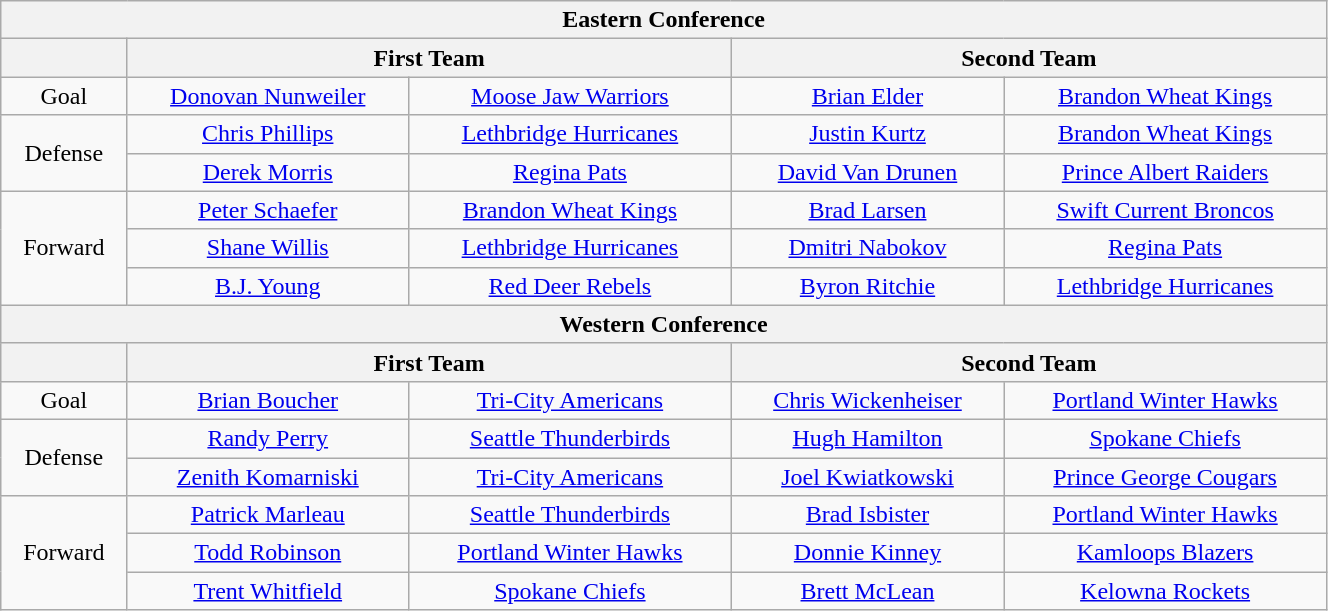<table class="wikitable" style="text-align:center;" width="70%">
<tr>
<th colspan="5">Eastern Conference</th>
</tr>
<tr>
<th></th>
<th colspan="2">First Team</th>
<th colspan="2">Second Team</th>
</tr>
<tr>
<td>Goal</td>
<td><a href='#'>Donovan Nunweiler</a></td>
<td><a href='#'>Moose Jaw Warriors</a></td>
<td><a href='#'>Brian Elder</a></td>
<td><a href='#'>Brandon Wheat Kings</a></td>
</tr>
<tr>
<td rowspan="2">Defense</td>
<td><a href='#'>Chris Phillips</a></td>
<td><a href='#'>Lethbridge Hurricanes</a></td>
<td><a href='#'>Justin Kurtz</a></td>
<td><a href='#'>Brandon Wheat Kings</a></td>
</tr>
<tr>
<td><a href='#'>Derek Morris</a></td>
<td><a href='#'>Regina Pats</a></td>
<td><a href='#'>David Van Drunen</a></td>
<td><a href='#'>Prince Albert Raiders</a></td>
</tr>
<tr>
<td rowspan="3">Forward</td>
<td><a href='#'>Peter Schaefer</a></td>
<td><a href='#'>Brandon Wheat Kings</a></td>
<td><a href='#'>Brad Larsen</a></td>
<td><a href='#'>Swift Current Broncos</a></td>
</tr>
<tr>
<td><a href='#'>Shane Willis</a></td>
<td><a href='#'>Lethbridge Hurricanes</a></td>
<td><a href='#'>Dmitri Nabokov</a></td>
<td><a href='#'>Regina Pats</a></td>
</tr>
<tr>
<td><a href='#'>B.J. Young</a></td>
<td><a href='#'>Red Deer Rebels</a></td>
<td><a href='#'>Byron Ritchie</a></td>
<td><a href='#'>Lethbridge Hurricanes</a></td>
</tr>
<tr>
<th colspan="5">Western Conference</th>
</tr>
<tr>
<th></th>
<th colspan="2">First Team</th>
<th colspan="2">Second Team</th>
</tr>
<tr>
<td>Goal</td>
<td><a href='#'>Brian Boucher</a></td>
<td><a href='#'>Tri-City Americans</a></td>
<td><a href='#'>Chris Wickenheiser</a></td>
<td><a href='#'>Portland Winter Hawks</a></td>
</tr>
<tr>
<td rowspan="2">Defense</td>
<td><a href='#'>Randy Perry</a></td>
<td><a href='#'>Seattle Thunderbirds</a></td>
<td><a href='#'>Hugh Hamilton</a></td>
<td><a href='#'>Spokane Chiefs</a></td>
</tr>
<tr>
<td><a href='#'>Zenith Komarniski</a></td>
<td><a href='#'>Tri-City Americans</a></td>
<td><a href='#'>Joel Kwiatkowski</a></td>
<td><a href='#'>Prince George Cougars</a></td>
</tr>
<tr>
<td rowspan="3">Forward</td>
<td><a href='#'>Patrick Marleau</a></td>
<td><a href='#'>Seattle Thunderbirds</a></td>
<td><a href='#'>Brad Isbister</a></td>
<td><a href='#'>Portland Winter Hawks</a></td>
</tr>
<tr>
<td><a href='#'>Todd Robinson</a></td>
<td><a href='#'>Portland Winter Hawks</a></td>
<td><a href='#'>Donnie Kinney</a></td>
<td><a href='#'>Kamloops Blazers</a></td>
</tr>
<tr>
<td><a href='#'>Trent Whitfield</a></td>
<td><a href='#'>Spokane Chiefs</a></td>
<td><a href='#'>Brett McLean</a></td>
<td><a href='#'>Kelowna Rockets</a></td>
</tr>
</table>
